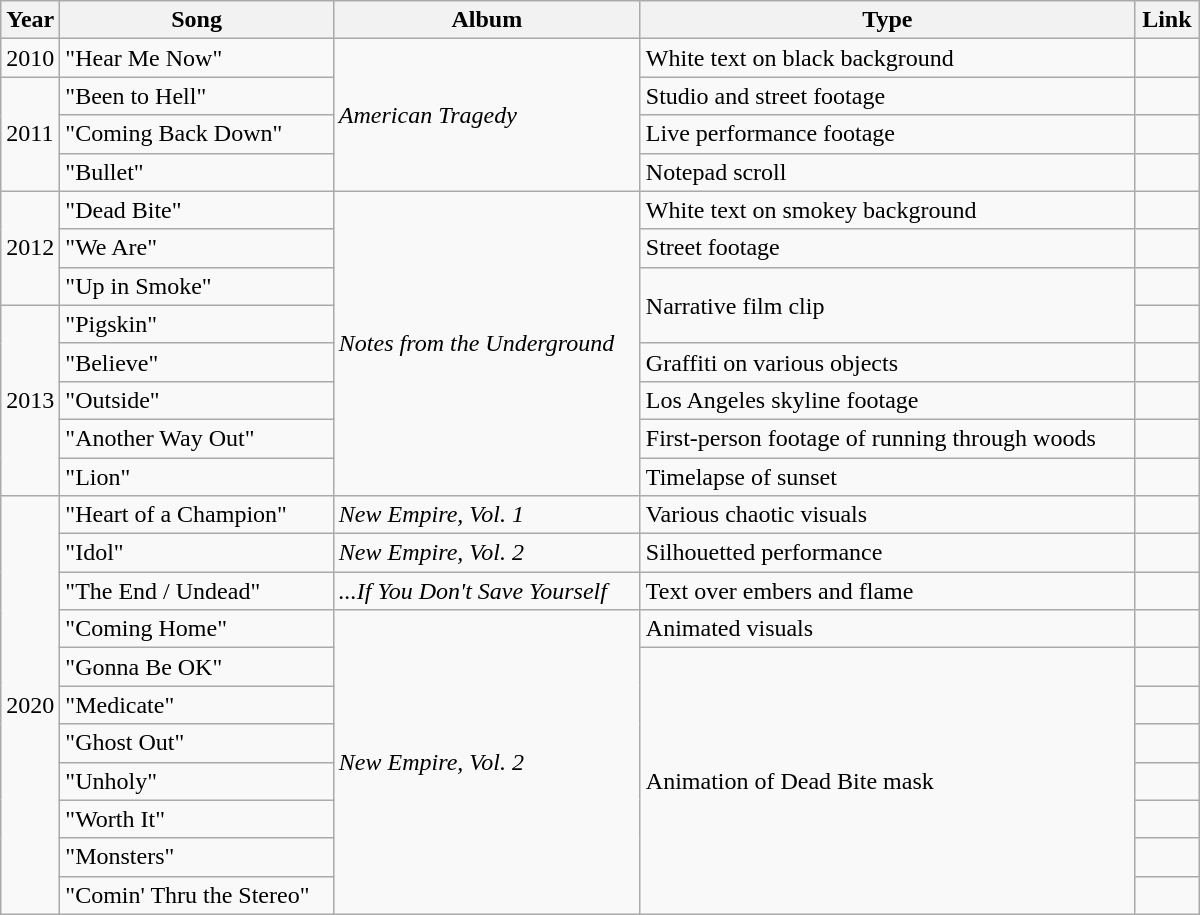<table class="wikitable" style="width:800px;">
<tr>
<th style="width:30px;">Year</th>
<th>Song</th>
<th>Album</th>
<th>Type</th>
<th>Link</th>
</tr>
<tr>
<td>2010</td>
<td>"Hear Me Now"</td>
<td rowspan="4"><em>American Tragedy</em></td>
<td>White text on black background</td>
<td></td>
</tr>
<tr>
<td rowspan="3">2011</td>
<td>"Been to Hell"</td>
<td>Studio and street footage</td>
<td></td>
</tr>
<tr>
<td>"Coming Back Down"</td>
<td>Live performance footage</td>
<td></td>
</tr>
<tr>
<td>"Bullet"</td>
<td>Notepad scroll</td>
<td></td>
</tr>
<tr>
<td rowspan="3">2012</td>
<td>"Dead Bite"</td>
<td rowspan="8"><em>Notes from the Underground</em></td>
<td>White text on smokey background</td>
<td></td>
</tr>
<tr>
<td>"We Are"</td>
<td>Street footage</td>
<td></td>
</tr>
<tr>
<td>"Up in Smoke"</td>
<td rowspan="2">Narrative film clip</td>
<td></td>
</tr>
<tr>
<td rowspan="5">2013</td>
<td>"Pigskin"</td>
<td></td>
</tr>
<tr>
<td>"Believe"</td>
<td>Graffiti on various objects</td>
<td></td>
</tr>
<tr>
<td>"Outside"</td>
<td>Los Angeles skyline footage</td>
<td></td>
</tr>
<tr>
<td>"Another Way Out"</td>
<td>First-person footage of running through woods</td>
<td></td>
</tr>
<tr>
<td>"Lion"</td>
<td>Timelapse of sunset</td>
<td></td>
</tr>
<tr>
<td rowspan="11">2020</td>
<td>"Heart of a Champion"</td>
<td><em>New Empire, Vol. 1</em></td>
<td>Various chaotic visuals</td>
<td></td>
</tr>
<tr>
<td>"Idol"</td>
<td><em>New Empire, Vol. 2</em></td>
<td>Silhouetted performance</td>
<td></td>
</tr>
<tr>
<td>"The End / Undead"</td>
<td><em>...If You Don't Save Yourself</em></td>
<td>Text over embers and flame</td>
<td></td>
</tr>
<tr>
<td>"Coming Home"</td>
<td rowspan="8"><em>New Empire, Vol. 2</em></td>
<td>Animated visuals</td>
<td></td>
</tr>
<tr>
<td>"Gonna Be OK"</td>
<td rowspan="7">Animation of Dead Bite mask</td>
<td></td>
</tr>
<tr>
<td>"Medicate"</td>
<td></td>
</tr>
<tr>
<td>"Ghost Out"</td>
<td></td>
</tr>
<tr>
<td>"Unholy"</td>
<td></td>
</tr>
<tr>
<td>"Worth It"</td>
<td></td>
</tr>
<tr>
<td>"Monsters"</td>
<td></td>
</tr>
<tr>
<td>"Comin' Thru the Stereo"</td>
<td></td>
</tr>
</table>
